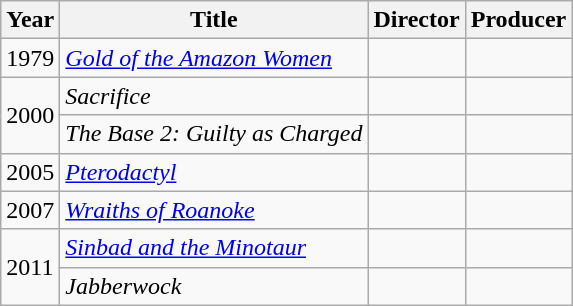<table class="wikitable">
<tr>
<th>Year</th>
<th>Title</th>
<th>Director</th>
<th>Producer</th>
</tr>
<tr>
<td>1979</td>
<td><em><a href='#'>Gold of the Amazon Women</a></em></td>
<td></td>
<td></td>
</tr>
<tr>
<td rowspan="2">2000</td>
<td><em>Sacrifice</em></td>
<td></td>
<td></td>
</tr>
<tr>
<td><em>The Base 2: Guilty as Charged</em></td>
<td></td>
<td></td>
</tr>
<tr>
<td>2005</td>
<td><em><a href='#'>Pterodactyl</a></em></td>
<td></td>
<td></td>
</tr>
<tr>
<td>2007</td>
<td><em><a href='#'>Wraiths of Roanoke</a></em></td>
<td></td>
<td></td>
</tr>
<tr>
<td rowspan="2">2011</td>
<td><em><a href='#'>Sinbad and the Minotaur</a></em></td>
<td></td>
<td></td>
</tr>
<tr>
<td><em>Jabberwock</em></td>
<td></td>
<td></td>
</tr>
</table>
